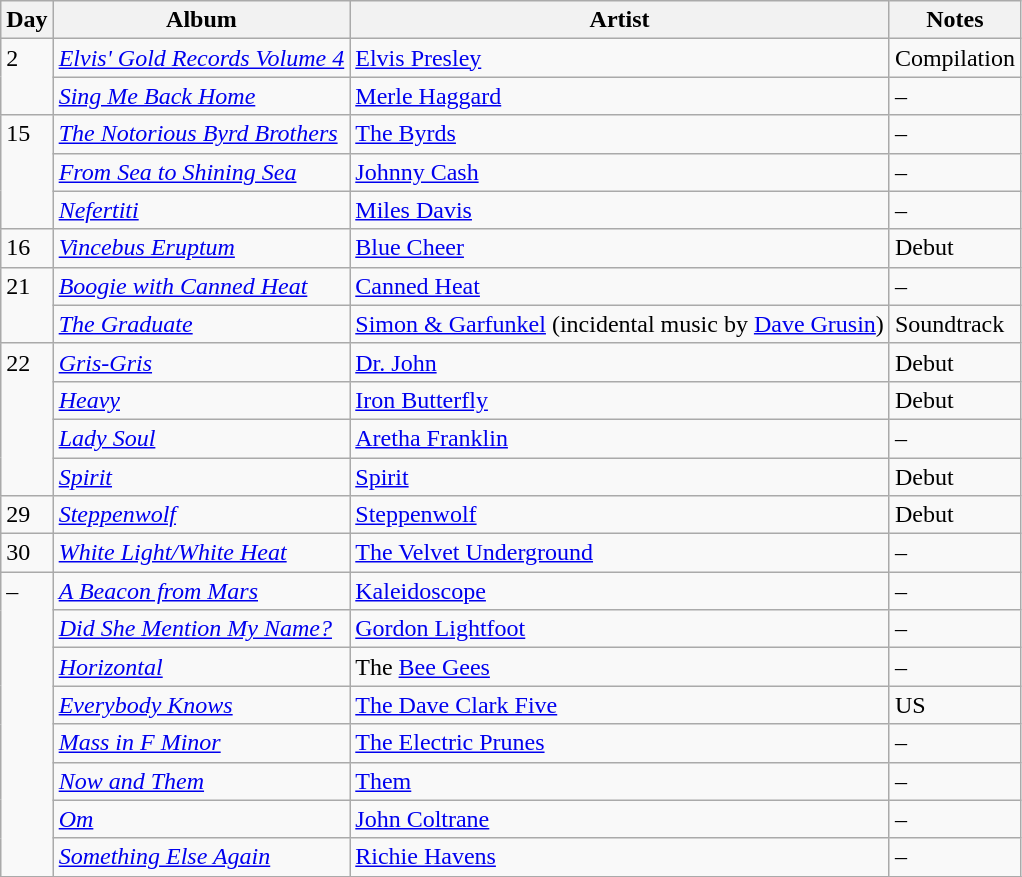<table class="wikitable">
<tr>
<th>Day</th>
<th>Album</th>
<th>Artist</th>
<th>Notes</th>
</tr>
<tr>
<td rowspan="2" valign="top">2</td>
<td><em><a href='#'>Elvis' Gold Records Volume 4</a></em></td>
<td><a href='#'>Elvis Presley</a></td>
<td>Compilation</td>
</tr>
<tr>
<td><em><a href='#'>Sing Me Back Home</a></em></td>
<td><a href='#'>Merle Haggard</a></td>
<td>–</td>
</tr>
<tr>
<td rowspan="3" valign="top">15</td>
<td><em><a href='#'>The Notorious Byrd Brothers</a></em></td>
<td><a href='#'>The Byrds</a></td>
<td>–</td>
</tr>
<tr>
<td><em><a href='#'>From Sea to Shining Sea</a></em></td>
<td><a href='#'>Johnny Cash</a></td>
<td>–</td>
</tr>
<tr>
<td><em><a href='#'>Nefertiti</a></em></td>
<td><a href='#'>Miles Davis</a></td>
<td>–</td>
</tr>
<tr>
<td rowspan="1" valign="top">16</td>
<td><em><a href='#'>Vincebus Eruptum</a></em></td>
<td><a href='#'>Blue Cheer</a></td>
<td>Debut</td>
</tr>
<tr>
<td rowspan="2" valign="top">21</td>
<td><em><a href='#'>Boogie with Canned Heat</a></em></td>
<td><a href='#'>Canned Heat</a></td>
<td>–</td>
</tr>
<tr>
<td><em><a href='#'>The Graduate</a></em></td>
<td><a href='#'>Simon & Garfunkel</a> (incidental music by <a href='#'>Dave Grusin</a>)</td>
<td>Soundtrack</td>
</tr>
<tr>
<td rowspan="4" valign="top">22</td>
<td><em><a href='#'>Gris-Gris</a></em></td>
<td><a href='#'>Dr. John</a></td>
<td>Debut</td>
</tr>
<tr>
<td><em><a href='#'>Heavy</a></em></td>
<td><a href='#'>Iron Butterfly</a></td>
<td>Debut</td>
</tr>
<tr>
<td><em><a href='#'>Lady Soul</a></em></td>
<td><a href='#'>Aretha Franklin</a></td>
<td>–</td>
</tr>
<tr>
<td><em><a href='#'>Spirit</a></em></td>
<td><a href='#'>Spirit</a></td>
<td>Debut</td>
</tr>
<tr>
<td rowspan="1" valign="top">29</td>
<td><em><a href='#'>Steppenwolf</a></em></td>
<td><a href='#'>Steppenwolf</a></td>
<td>Debut</td>
</tr>
<tr>
<td rowspan="1" valign="top">30</td>
<td><em><a href='#'>White Light/White Heat</a></em></td>
<td><a href='#'>The Velvet Underground</a></td>
<td>–</td>
</tr>
<tr>
<td rowspan="8" valign="top">–</td>
<td><em><a href='#'>A Beacon from Mars</a></em></td>
<td><a href='#'>Kaleidoscope</a></td>
<td>–</td>
</tr>
<tr>
<td><em><a href='#'>Did She Mention My Name?</a></em></td>
<td><a href='#'>Gordon Lightfoot</a></td>
<td>–</td>
</tr>
<tr>
<td><em><a href='#'>Horizontal</a></em></td>
<td>The <a href='#'>Bee Gees</a></td>
<td>–</td>
</tr>
<tr>
<td><em><a href='#'>Everybody Knows</a></em></td>
<td><a href='#'>The Dave Clark Five</a></td>
<td>US</td>
</tr>
<tr>
<td><em><a href='#'>Mass in F Minor</a></em></td>
<td><a href='#'>The Electric Prunes</a></td>
<td>–</td>
</tr>
<tr>
<td><em><a href='#'>Now and Them</a></em></td>
<td><a href='#'>Them</a></td>
<td>–</td>
</tr>
<tr>
<td><em><a href='#'>Om</a></em></td>
<td><a href='#'>John Coltrane</a></td>
<td>–</td>
</tr>
<tr>
<td><em><a href='#'>Something Else Again</a></em></td>
<td><a href='#'>Richie Havens</a></td>
<td>–</td>
</tr>
<tr>
</tr>
</table>
